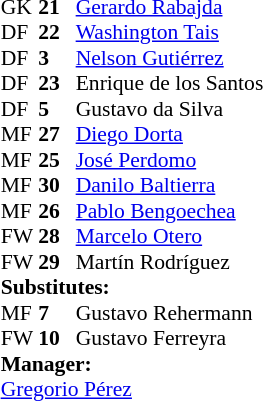<table cellspacing="0" cellpadding="0" style="font-size:90%; margin:0.2em auto;">
<tr>
<th width="25"></th>
<th width="25"></th>
</tr>
<tr>
<td>GK</td>
<td><strong>21</strong></td>
<td> <a href='#'>Gerardo Rabajda</a></td>
</tr>
<tr>
<td>DF</td>
<td><strong>22</strong></td>
<td> <a href='#'>Washington Tais</a></td>
</tr>
<tr>
<td>DF</td>
<td><strong>3</strong></td>
<td> <a href='#'>Nelson Gutiérrez</a></td>
</tr>
<tr>
<td>DF</td>
<td><strong>23</strong></td>
<td> Enrique de los Santos</td>
</tr>
<tr>
<td>DF</td>
<td><strong>5</strong></td>
<td> Gustavo da Silva</td>
</tr>
<tr>
<td>MF</td>
<td><strong>27</strong></td>
<td> <a href='#'>Diego Dorta</a></td>
</tr>
<tr>
<td>MF</td>
<td><strong>25</strong></td>
<td> <a href='#'>José Perdomo</a></td>
<td></td>
<td></td>
</tr>
<tr>
<td>MF</td>
<td><strong>30</strong></td>
<td> <a href='#'>Danilo Baltierra</a></td>
</tr>
<tr>
<td>MF</td>
<td><strong>26</strong></td>
<td> <a href='#'>Pablo Bengoechea</a></td>
<td></td>
<td></td>
</tr>
<tr>
<td>FW</td>
<td><strong>28</strong></td>
<td> <a href='#'>Marcelo Otero</a></td>
</tr>
<tr>
<td>FW</td>
<td><strong>29</strong></td>
<td> Martín Rodríguez</td>
</tr>
<tr>
<td colspan=3><strong>Substitutes:</strong></td>
</tr>
<tr>
<td>MF</td>
<td><strong>7</strong></td>
<td> Gustavo Rehermann</td>
<td></td>
<td></td>
</tr>
<tr>
<td>FW</td>
<td><strong>10</strong></td>
<td> Gustavo Ferreyra</td>
<td></td>
<td></td>
</tr>
<tr>
<td colspan=3><strong>Manager:</strong></td>
</tr>
<tr>
<td colspan=4> <a href='#'>Gregorio Pérez</a></td>
</tr>
</table>
